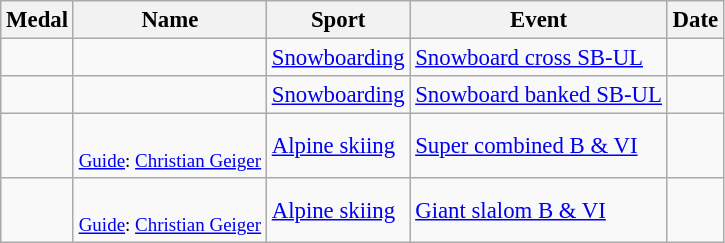<table class="wikitable sortable" style="font-size:95%">
<tr>
<th>Medal</th>
<th>Name</th>
<th>Sport</th>
<th>Event</th>
<th>Date</th>
</tr>
<tr>
<td></td>
<td></td>
<td><a href='#'>Snowboarding</a></td>
<td><a href='#'>Snowboard cross SB-UL</a></td>
<td></td>
</tr>
<tr>
<td></td>
<td></td>
<td><a href='#'>Snowboarding</a></td>
<td><a href='#'>Snowboard banked SB-UL</a></td>
<td></td>
</tr>
<tr>
<td></td>
<td><br><small><a href='#'>Guide</a>: <a href='#'>Christian Geiger</a></small></td>
<td><a href='#'>Alpine skiing</a></td>
<td><a href='#'>Super combined B & VI</a></td>
<td></td>
</tr>
<tr>
<td></td>
<td><br><small><a href='#'>Guide</a>: <a href='#'>Christian Geiger</a></small></td>
<td><a href='#'>Alpine skiing</a></td>
<td><a href='#'>Giant slalom B & VI</a></td>
<td></td>
</tr>
</table>
